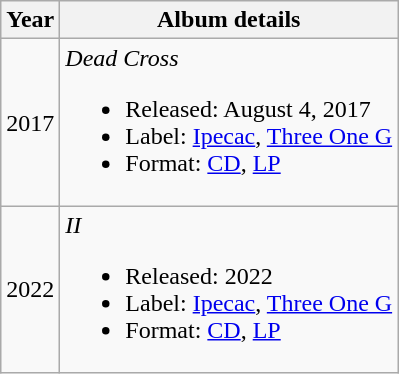<table class="wikitable">
<tr>
<th>Year</th>
<th>Album details</th>
</tr>
<tr>
<td>2017</td>
<td><em>Dead Cross</em><br><ul><li>Released: August 4, 2017</li><li>Label: <a href='#'>Ipecac</a>, <a href='#'>Three One G</a></li><li>Format: <a href='#'>CD</a>, <a href='#'>LP</a></li></ul></td>
</tr>
<tr>
<td>2022</td>
<td><em>II</em><br><ul><li>Released: 2022</li><li>Label: <a href='#'>Ipecac</a>, <a href='#'>Three One G</a></li><li>Format: <a href='#'>CD</a>, <a href='#'>LP</a></li></ul></td>
</tr>
</table>
